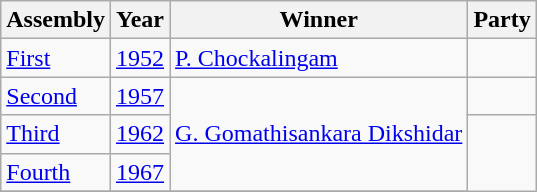<table class="wikitable sortable">
<tr>
<th>Assembly</th>
<th>Year</th>
<th>Winner</th>
<th colspan="2">Party</th>
</tr>
<tr>
<td><a href='#'>First</a></td>
<td><a href='#'>1952</a></td>
<td><a href='#'>P. Chockalingam</a></td>
<td></td>
</tr>
<tr>
<td><a href='#'>Second</a></td>
<td><a href='#'>1957</a></td>
<td rowspan=3><a href='#'>G. Gomathisankara Dikshidar</a></td>
<td></td>
</tr>
<tr>
<td><a href='#'>Third</a></td>
<td><a href='#'>1962</a></td>
</tr>
<tr>
<td><a href='#'>Fourth</a></td>
<td><a href='#'>1967</a></td>
</tr>
<tr>
</tr>
</table>
